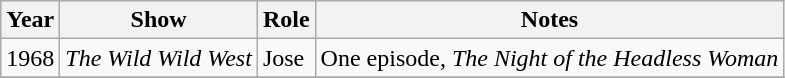<table class="wikitable">
<tr>
<th>Year</th>
<th>Show</th>
<th>Role</th>
<th>Notes</th>
</tr>
<tr>
<td>1968</td>
<td><em>The Wild Wild West</em></td>
<td>Jose</td>
<td>One episode, <em>The Night of the Headless Woman</em></td>
</tr>
<tr>
</tr>
</table>
